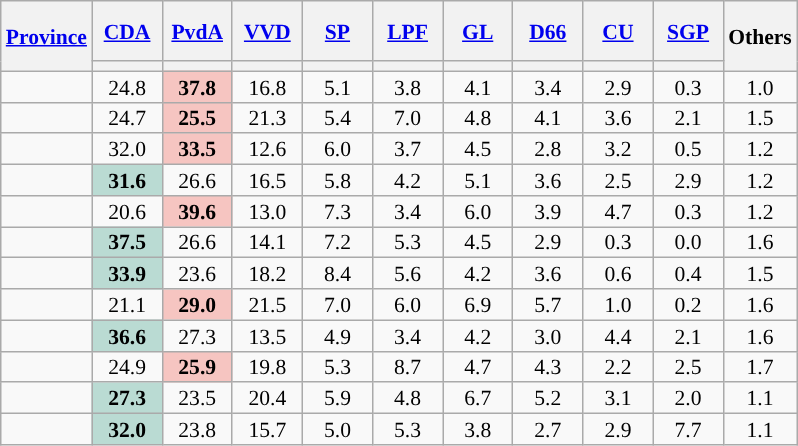<table class="wikitable sortable" style="text-align:center;font-size:90%;line-height:14px">
<tr style="height:40px;">
<th rowspan="2"><a href='#'>Province</a></th>
<th style="width:40px;"><a href='#'>CDA</a></th>
<th style="width:40px;"><a href='#'>PvdA</a></th>
<th style="width:40px;"><a href='#'>VVD</a></th>
<th style="width:40px;"><a href='#'>SP</a></th>
<th style="width:40px;"><a href='#'>LPF</a></th>
<th style="width:40px;"><a href='#'>GL</a></th>
<th style="width:40px;"><a href='#'>D66</a></th>
<th style="width:40px;"><a href='#'>CU</a></th>
<th style="width:40px;"><a href='#'>SGP</a></th>
<th style="width:40px;" rowspan="2">Others</th>
</tr>
<tr>
<th style="background:"></th>
<th style="background:"></th>
<th style="background:"></th>
<th style="background:"></th>
<th style="background:"></th>
<th style="background:"></th>
<th style="background:"></th>
<th style="background:"></th>
<th style="background:"></th>
</tr>
<tr>
<td align="left"></td>
<td>24.8</td>
<td style="background:#F6C5C1;"><strong>37.8</strong></td>
<td>16.8</td>
<td>5.1</td>
<td>3.8</td>
<td>4.1</td>
<td>3.4</td>
<td>2.9</td>
<td>0.3</td>
<td>1.0</td>
</tr>
<tr>
<td align="left"></td>
<td>24.7</td>
<td style="background:#F6C5C1;"><strong>25.5</strong></td>
<td>21.3</td>
<td>5.4</td>
<td>7.0</td>
<td>4.8</td>
<td>4.1</td>
<td>3.6</td>
<td>2.1</td>
<td>1.5</td>
</tr>
<tr>
<td align="left"></td>
<td>32.0</td>
<td style="background:#F6C5C1;"><strong>33.5</strong></td>
<td>12.6</td>
<td>6.0</td>
<td>3.7</td>
<td>4.5</td>
<td>2.8</td>
<td>3.2</td>
<td>0.5</td>
<td>1.2</td>
</tr>
<tr>
<td align="left"></td>
<td style="background:#BADBD3;"><strong>31.6</strong></td>
<td>26.6</td>
<td>16.5</td>
<td>5.8</td>
<td>4.2</td>
<td>5.1</td>
<td>3.6</td>
<td>2.5</td>
<td>2.9</td>
<td>1.2</td>
</tr>
<tr>
<td align="left"></td>
<td>20.6</td>
<td style="background:#F6C5C1;"><strong>39.6</strong></td>
<td>13.0</td>
<td>7.3</td>
<td>3.4</td>
<td>6.0</td>
<td>3.9</td>
<td>4.7</td>
<td>0.3</td>
<td>1.2</td>
</tr>
<tr>
<td align="left"></td>
<td style="background:#BADBD3;"><strong>37.5</strong></td>
<td>26.6</td>
<td>14.1</td>
<td>7.2</td>
<td>5.3</td>
<td>4.5</td>
<td>2.9</td>
<td>0.3</td>
<td>0.0</td>
<td>1.6</td>
</tr>
<tr>
<td align="left"></td>
<td style="background:#BADBD3;"><strong>33.9</strong></td>
<td>23.6</td>
<td>18.2</td>
<td>8.4</td>
<td>5.6</td>
<td>4.2</td>
<td>3.6</td>
<td>0.6</td>
<td>0.4</td>
<td>1.5</td>
</tr>
<tr>
<td align="left"></td>
<td>21.1</td>
<td style="background:#F6C5C1;"><strong>29.0</strong></td>
<td>21.5</td>
<td>7.0</td>
<td>6.0</td>
<td>6.9</td>
<td>5.7</td>
<td>1.0</td>
<td>0.2</td>
<td>1.6</td>
</tr>
<tr>
<td align="left"></td>
<td style="background:#BADBD3;"><strong>36.6</strong></td>
<td>27.3</td>
<td>13.5</td>
<td>4.9</td>
<td>3.4</td>
<td>4.2</td>
<td>3.0</td>
<td>4.4</td>
<td>2.1</td>
<td>1.6</td>
</tr>
<tr>
<td align="left"></td>
<td>24.9</td>
<td style="background:#F6C5C1;"><strong>25.9</strong></td>
<td>19.8</td>
<td>5.3</td>
<td>8.7</td>
<td>4.7</td>
<td>4.3</td>
<td>2.2</td>
<td>2.5</td>
<td>1.7</td>
</tr>
<tr>
<td align="left"></td>
<td style="background:#BADBD3;"><strong>27.3</strong></td>
<td>23.5</td>
<td>20.4</td>
<td>5.9</td>
<td>4.8</td>
<td>6.7</td>
<td>5.2</td>
<td>3.1</td>
<td>2.0</td>
<td>1.1</td>
</tr>
<tr>
<td align="left"></td>
<td style="background:#BADBD3;"><strong>32.0</strong></td>
<td>23.8</td>
<td>15.7</td>
<td>5.0</td>
<td>5.3</td>
<td>3.8</td>
<td>2.7</td>
<td>2.9</td>
<td>7.7</td>
<td>1.1</td>
</tr>
</table>
